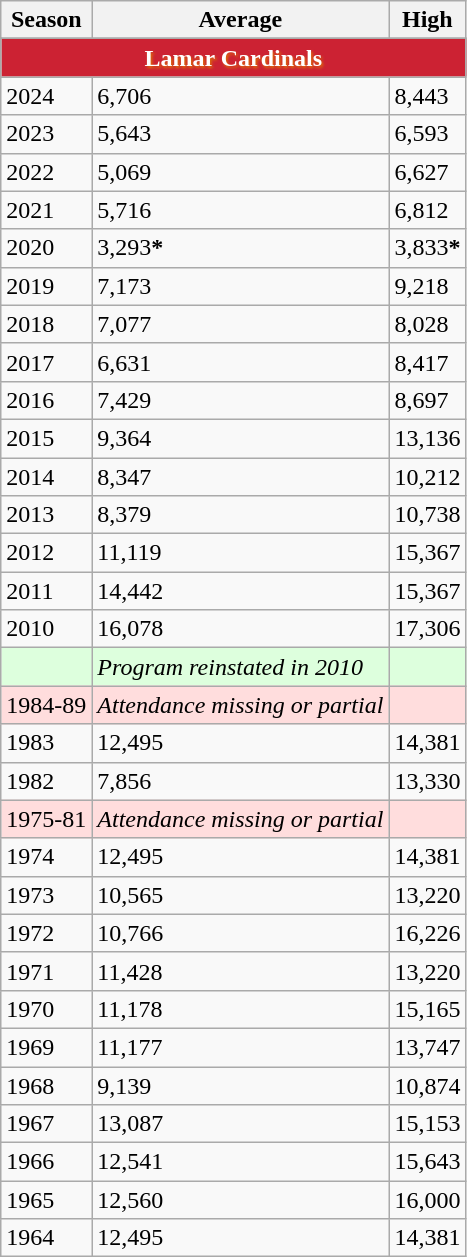<table class="wikitable">
<tr>
<th>Season</th>
<th>Average</th>
<th>High</th>
</tr>
<tr>
</tr>
<tr>
<td align="center" Colspan="3" style="background:#CC2233; color:white; text-shadow:1px 1px 2px #DE7008"><span><strong>Lamar Cardinals</strong></span></td>
</tr>
<tr>
<td>2024</td>
<td>6,706</td>
<td>8,443</td>
</tr>
<tr>
<td>2023</td>
<td>5,643</td>
<td>6,593</td>
</tr>
<tr>
<td>2022</td>
<td>5,069</td>
<td>6,627</td>
</tr>
<tr>
<td>2021</td>
<td>5,716</td>
<td>6,812</td>
</tr>
<tr>
<td>2020</td>
<td>3,293<strong>*</strong></td>
<td>3,833<strong>*</strong></td>
</tr>
<tr>
<td>2019</td>
<td>7,173</td>
<td>9,218</td>
</tr>
<tr>
<td>2018</td>
<td>7,077</td>
<td>8,028</td>
</tr>
<tr>
<td>2017</td>
<td>6,631</td>
<td>8,417</td>
</tr>
<tr>
<td>2016</td>
<td>7,429</td>
<td>8,697</td>
</tr>
<tr>
<td>2015</td>
<td>9,364</td>
<td>13,136</td>
</tr>
<tr>
<td>2014</td>
<td>8,347</td>
<td>10,212</td>
</tr>
<tr>
<td>2013</td>
<td>8,379</td>
<td>10,738</td>
</tr>
<tr>
<td>2012</td>
<td>11,119</td>
<td>15,367</td>
</tr>
<tr>
<td>2011</td>
<td>14,442</td>
<td>15,367</td>
</tr>
<tr>
<td>2010</td>
<td>16,078</td>
<td>17,306</td>
</tr>
<tr bgcolor=#ddffdd>
<td></td>
<td><em>Program reinstated in 2010</em></td>
<td></td>
</tr>
<tr bgcolor=#ffdddd>
<td>1984-89</td>
<td><em>Attendance missing or partial</em></td>
<td></td>
</tr>
<tr>
<td>1983</td>
<td>12,495</td>
<td>14,381</td>
</tr>
<tr>
<td>1982</td>
<td>7,856</td>
<td>13,330</td>
</tr>
<tr bgcolor=#ffdddd>
<td>1975-81</td>
<td><em>Attendance missing or partial</em></td>
<td></td>
</tr>
<tr>
<td>1974</td>
<td>12,495</td>
<td>14,381</td>
</tr>
<tr>
<td>1973</td>
<td>10,565</td>
<td>13,220</td>
</tr>
<tr>
<td>1972</td>
<td>10,766</td>
<td>16,226</td>
</tr>
<tr>
<td>1971</td>
<td>11,428</td>
<td>13,220</td>
</tr>
<tr>
<td>1970</td>
<td>11,178</td>
<td>15,165</td>
</tr>
<tr>
<td>1969</td>
<td>11,177</td>
<td>13,747</td>
</tr>
<tr>
<td>1968</td>
<td>9,139</td>
<td>10,874</td>
</tr>
<tr>
<td>1967</td>
<td>13,087</td>
<td>15,153</td>
</tr>
<tr>
<td>1966</td>
<td>12,541</td>
<td>15,643</td>
</tr>
<tr>
<td>1965</td>
<td>12,560</td>
<td>16,000</td>
</tr>
<tr>
<td>1964</td>
<td>12,495</td>
<td>14,381</td>
</tr>
</table>
